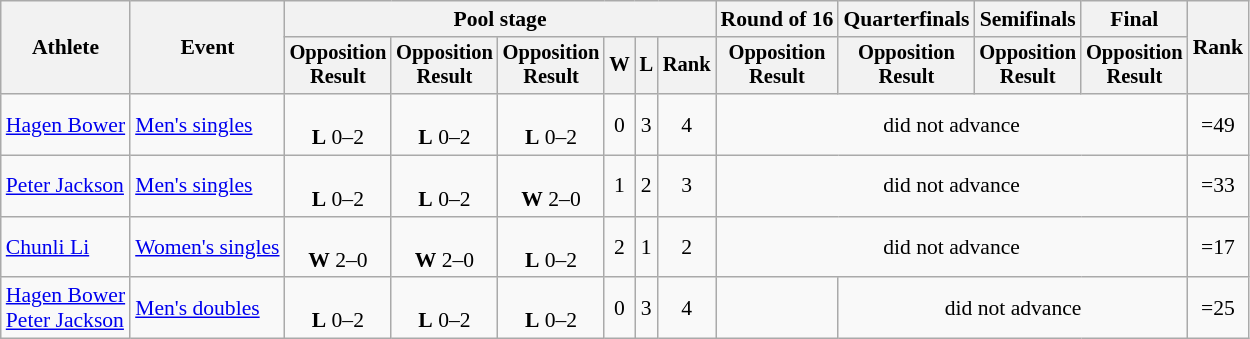<table class="wikitable" style="font-size:90%;text-align:center;">
<tr>
<th rowspan=2>Athlete</th>
<th rowspan=2>Event</th>
<th colspan=6>Pool stage</th>
<th>Round of 16</th>
<th>Quarterfinals</th>
<th>Semifinals</th>
<th>Final</th>
<th rowspan=2>Rank</th>
</tr>
<tr style="font-size:95%">
<th>Opposition<br>Result</th>
<th>Opposition<br>Result</th>
<th>Opposition<br>Result</th>
<th>W</th>
<th>L</th>
<th>Rank</th>
<th>Opposition<br>Result</th>
<th>Opposition<br>Result</th>
<th>Opposition<br>Result</th>
<th>Opposition<br>Result</th>
</tr>
<tr>
<td align=left><a href='#'>Hagen Bower</a></td>
<td align=left><a href='#'>Men's singles</a></td>
<td><br><strong>L</strong> 0–2</td>
<td><br><strong>L</strong> 0–2</td>
<td><br><strong>L</strong> 0–2</td>
<td>0</td>
<td>3</td>
<td>4</td>
<td colspan=4>did not advance</td>
<td>=49</td>
</tr>
<tr>
<td align=left><a href='#'>Peter Jackson</a></td>
<td align=left><a href='#'>Men's singles</a></td>
<td><br><strong>L</strong> 0–2</td>
<td><br><strong>L</strong> 0–2</td>
<td><br><strong>W</strong> 2–0</td>
<td>1</td>
<td>2</td>
<td>3</td>
<td colspan=4>did not advance</td>
<td>=33</td>
</tr>
<tr>
<td align=left><a href='#'>Chunli Li</a></td>
<td align=left><a href='#'>Women's singles</a></td>
<td><br><strong>W</strong> 2–0</td>
<td><br><strong>W</strong> 2–0</td>
<td><br><strong>L</strong> 0–2</td>
<td>2</td>
<td>1</td>
<td>2</td>
<td colspan=4>did not advance</td>
<td>=17</td>
</tr>
<tr>
<td align=left><a href='#'>Hagen Bower</a><br><a href='#'>Peter Jackson</a></td>
<td align=left><a href='#'>Men's doubles</a></td>
<td><br><strong>L</strong> 0–2</td>
<td><br><strong>L</strong> 0–2</td>
<td><br><strong>L</strong> 0–2</td>
<td>0</td>
<td>3</td>
<td>4</td>
<td></td>
<td colspan=3>did not advance</td>
<td>=25</td>
</tr>
</table>
